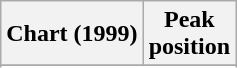<table class="wikitable sortable plainrowheaders" style="text-align:center">
<tr>
<th scope="col">Chart (1999)</th>
<th scope="col">Peak<br> position</th>
</tr>
<tr>
</tr>
<tr>
</tr>
</table>
